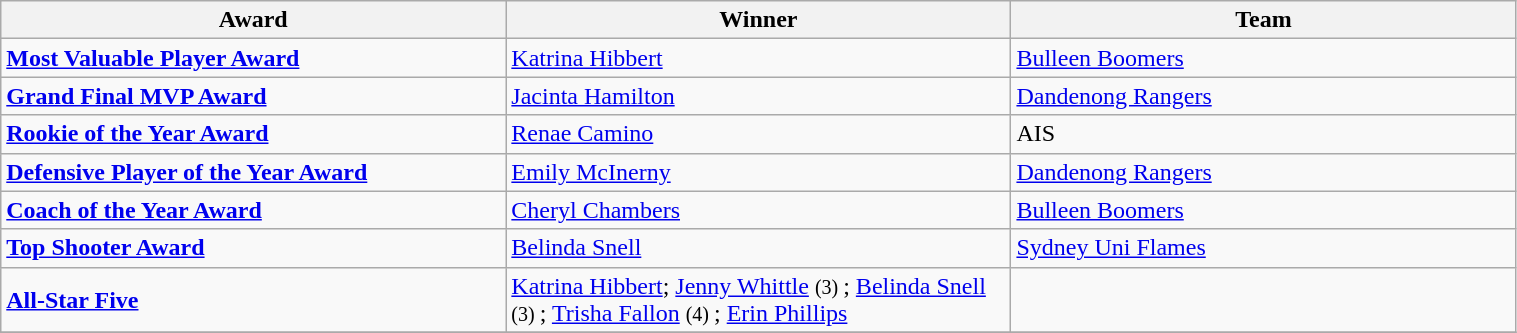<table class="wikitable" style="width: 80%">
<tr>
<th width=125>Award</th>
<th width=125>Winner</th>
<th width=125>Team</th>
</tr>
<tr>
<td><strong><a href='#'>Most Valuable Player Award</a></strong></td>
<td><a href='#'>Katrina Hibbert</a></td>
<td><a href='#'>Bulleen Boomers</a></td>
</tr>
<tr>
<td><strong><a href='#'>Grand Final MVP Award</a></strong></td>
<td><a href='#'>Jacinta Hamilton</a></td>
<td><a href='#'>Dandenong Rangers</a></td>
</tr>
<tr>
<td><strong><a href='#'>Rookie of the Year Award</a></strong></td>
<td><a href='#'>Renae Camino</a></td>
<td>AIS</td>
</tr>
<tr>
<td><strong><a href='#'>Defensive Player of the Year Award</a></strong></td>
<td><a href='#'>Emily McInerny</a></td>
<td><a href='#'>Dandenong Rangers</a></td>
</tr>
<tr>
<td><strong><a href='#'>Coach of the Year Award</a></strong></td>
<td><a href='#'>Cheryl Chambers</a></td>
<td><a href='#'>Bulleen Boomers</a></td>
</tr>
<tr>
<td><strong><a href='#'>Top Shooter Award</a></strong></td>
<td><a href='#'>Belinda Snell</a></td>
<td><a href='#'>Sydney Uni Flames</a></td>
</tr>
<tr>
<td><strong><a href='#'>All-Star Five</a></strong></td>
<td><a href='#'>Katrina Hibbert</a>; <a href='#'>Jenny Whittle</a> <small> (3) </small>; <a href='#'>Belinda Snell</a> <small> (3) </small>; <a href='#'>Trisha Fallon</a> <small> (4) </small>; <a href='#'>Erin Phillips</a></td>
<td></td>
</tr>
<tr>
</tr>
</table>
